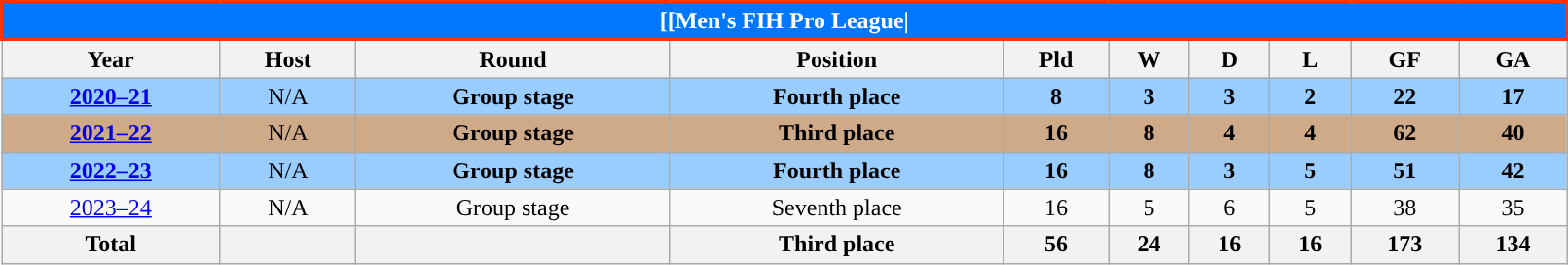<table class="wikitable" style="text-align: center; width:85%">
<tr>
<th colspan=10 style="background: #0077FF;border: 2px solid #ff3300;color: #FFFFFF;">[[Men's FIH Pro League|</th>
</tr>
<tr>
<th>Year</th>
<th>Host</th>
<th>Round</th>
<th>Position</th>
<th>Pld</th>
<th>W</th>
<th>D</th>
<th>L</th>
<th>GF</th>
<th>GA</th>
</tr>
<tr bgcolor=#9acdff>
<td><strong><a href='#'>2020–21</a></strong></td>
<td>N/A</td>
<td><strong>Group stage</strong></td>
<td><strong>Fourth place</strong></td>
<td><strong>8</strong></td>
<td><strong>3</strong></td>
<td><strong>3</strong></td>
<td><strong>2</strong></td>
<td><strong>22</strong></td>
<td><strong>17</strong></td>
</tr>
<tr bgcolor=#CFAA88>
<td><strong><a href='#'>2021–22</a></strong></td>
<td>N/A</td>
<td><strong>Group stage</strong></td>
<td><strong>Third place</strong></td>
<td><strong>16</strong></td>
<td><strong>8</strong></td>
<td><strong>4</strong></td>
<td><strong>4</strong></td>
<td><strong>62</strong></td>
<td><strong>40</strong></td>
</tr>
<tr bgcolor=#9acdff>
<td><strong><a href='#'>2022–23</a></strong></td>
<td>N/A</td>
<td><strong>Group stage</strong></td>
<td><strong>Fourth place</strong></td>
<td><strong>16</strong></td>
<td><strong>8</strong></td>
<td><strong>3</strong></td>
<td><strong>5</strong></td>
<td><strong>51</strong></td>
<td><strong>42</strong></td>
</tr>
<tr>
<td><a href='#'>2023–24</a></td>
<td>N/A</td>
<td>Group stage</td>
<td>Seventh place</td>
<td>16</td>
<td>5</td>
<td>6</td>
<td>5</td>
<td>38</td>
<td>35</td>
</tr>
<tr>
<th>Total</th>
<th></th>
<th></th>
<th>Third place</th>
<th>56</th>
<th>24</th>
<th>16</th>
<th>16</th>
<th>173</th>
<th>134</th>
</tr>
</table>
